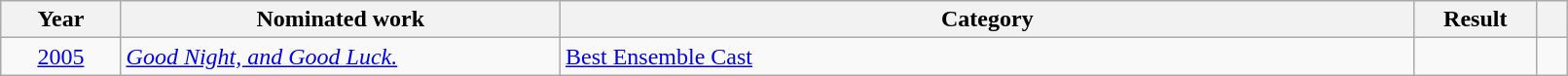<table class="wikitable" style="width:85%;">
<tr>
<th scope="col" style="width:5em;">Year</th>
<th scope="col" style="width:20em;">Nominated work</th>
<th scope="col" style="width:40em;">Category</th>
<th scope="col" style="width:5em;">Result</th>
<th class="unsortable" style="width:1em;"></th>
</tr>
<tr>
<td style="text-align:center;"><a href='#'>2005</a></td>
<td><em><a href='#'>Good Night, and Good Luck.</a></em></td>
<td><a href='#'>Best Ensemble Cast</a></td>
<td></td>
<td align="center"></td>
</tr>
</table>
